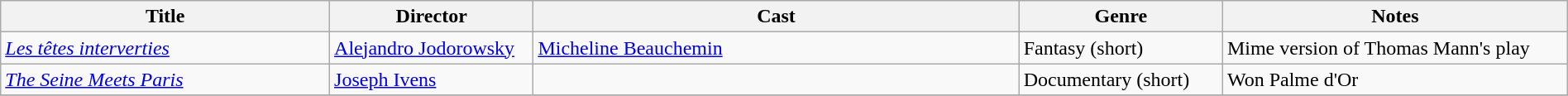<table class="wikitable" style="width:100%;">
<tr>
<th style="width:21%;">Title</th>
<th style="width:13%;">Director</th>
<th style="width:31%;">Cast</th>
<th style="width:13%;">Genre</th>
<th style="width:22%;">Notes</th>
</tr>
<tr>
<td><em><a href='#'>Les têtes interverties</a></em></td>
<td><a href='#'>Alejandro Jodorowsky</a></td>
<td><a href='#'>Micheline Beauchemin</a></td>
<td>Fantasy (short)</td>
<td>Mime version of Thomas Mann's play</td>
</tr>
<tr>
<td><em><a href='#'>The Seine Meets Paris</a></em></td>
<td><a href='#'>Joseph Ivens</a></td>
<td></td>
<td>Documentary (short)</td>
<td>Won Palme d'Or</td>
</tr>
<tr>
</tr>
</table>
